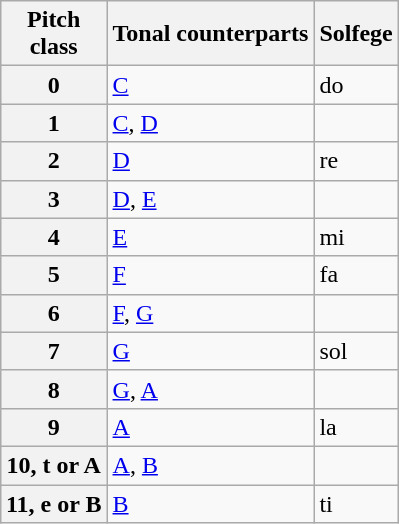<table class="wikitable" align="right">
<tr>
<th>Pitch<br>class</th>
<th>Tonal counterparts</th>
<th>Solfege</th>
</tr>
<tr>
<th>0</th>
<td><a href='#'>C</a></td>
<td>do</td>
</tr>
<tr>
<th>1</th>
<td><a href='#'>C</a>, <a href='#'>D</a></td>
<td></td>
</tr>
<tr>
<th>2</th>
<td><a href='#'>D</a></td>
<td>re</td>
</tr>
<tr>
<th>3</th>
<td><a href='#'>D</a>, <a href='#'>E</a></td>
<td></td>
</tr>
<tr>
<th>4</th>
<td><a href='#'>E</a></td>
<td>mi</td>
</tr>
<tr>
<th>5</th>
<td><a href='#'>F</a></td>
<td>fa</td>
</tr>
<tr>
<th>6</th>
<td><a href='#'>F</a>, <a href='#'>G</a></td>
<td></td>
</tr>
<tr>
<th>7</th>
<td><a href='#'>G</a></td>
<td>sol</td>
</tr>
<tr>
<th>8</th>
<td><a href='#'>G</a>, <a href='#'>A</a></td>
<td></td>
</tr>
<tr>
<th>9</th>
<td><a href='#'>A</a></td>
<td>la</td>
</tr>
<tr>
<th>10, t or A</th>
<td><a href='#'>A</a>, <a href='#'>B</a></td>
<td></td>
</tr>
<tr>
<th>11, e or B</th>
<td><a href='#'>B</a></td>
<td>ti</td>
</tr>
</table>
